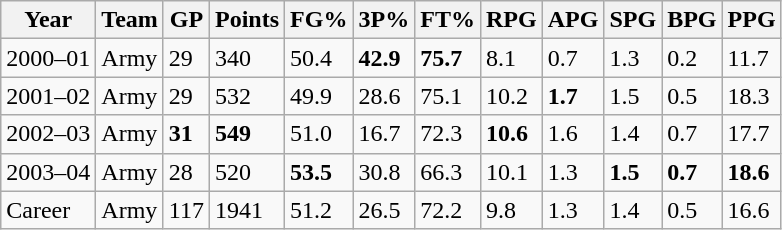<table class="wikitable">
<tr>
<th>Year</th>
<th>Team</th>
<th>GP</th>
<th>Points</th>
<th>FG%</th>
<th>3P%</th>
<th>FT%</th>
<th>RPG</th>
<th>APG</th>
<th>SPG</th>
<th>BPG</th>
<th>PPG</th>
</tr>
<tr>
<td>2000–01</td>
<td>Army</td>
<td>29</td>
<td>340</td>
<td>50.4</td>
<td><strong>42.9</strong></td>
<td><strong>75.7</strong></td>
<td>8.1</td>
<td>0.7</td>
<td>1.3</td>
<td>0.2</td>
<td>11.7</td>
</tr>
<tr>
<td>2001–02</td>
<td>Army</td>
<td>29</td>
<td>532</td>
<td>49.9</td>
<td>28.6</td>
<td>75.1</td>
<td>10.2</td>
<td><strong>1.7</strong></td>
<td>1.5</td>
<td>0.5</td>
<td>18.3</td>
</tr>
<tr>
<td>2002–03</td>
<td>Army</td>
<td><strong>31</strong></td>
<td><strong>549</strong></td>
<td>51.0</td>
<td>16.7</td>
<td>72.3</td>
<td><strong>10.6</strong></td>
<td>1.6</td>
<td>1.4</td>
<td>0.7</td>
<td>17.7</td>
</tr>
<tr>
<td>2003–04</td>
<td>Army</td>
<td>28</td>
<td>520</td>
<td><strong>53.5</strong></td>
<td>30.8</td>
<td>66.3</td>
<td>10.1</td>
<td>1.3</td>
<td><strong>1.5</strong></td>
<td><strong>0.7</strong></td>
<td><strong>18.6</strong></td>
</tr>
<tr>
<td>Career</td>
<td>Army</td>
<td>117</td>
<td>1941</td>
<td>51.2</td>
<td>26.5</td>
<td>72.2</td>
<td>9.8</td>
<td>1.3</td>
<td>1.4</td>
<td>0.5</td>
<td>16.6</td>
</tr>
</table>
